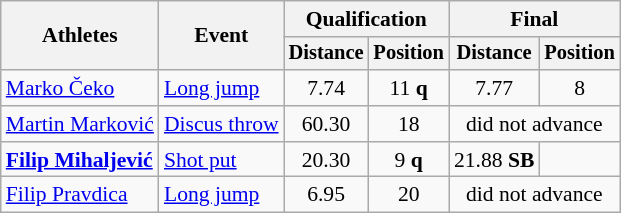<table class=wikitable style="font-size:90%">
<tr>
<th rowspan="2">Athletes</th>
<th rowspan="2">Event</th>
<th colspan="2">Qualification</th>
<th colspan="2">Final</th>
</tr>
<tr style="font-size:95%">
<th>Distance</th>
<th>Position</th>
<th>Distance</th>
<th>Position</th>
</tr>
<tr>
<td><a href='#'>Marko Čeko</a></td>
<td><a href='#'>Long jump</a></td>
<td align=center>7.74</td>
<td align=center>11 <strong>q</strong></td>
<td align=center>7.77</td>
<td align=center>8</td>
</tr>
<tr>
<td><a href='#'>Martin Marković</a></td>
<td><a href='#'>Discus throw</a></td>
<td align=center>60.30</td>
<td align=center>18</td>
<td align=center colspan=2>did not advance</td>
</tr>
<tr>
<td><strong><a href='#'>Filip Mihaljević</a></strong></td>
<td><a href='#'>Shot put</a></td>
<td align=center>20.30</td>
<td align=center>9 <strong>q</strong></td>
<td align=center>21.88 <strong>SB</strong></td>
<td align=center></td>
</tr>
<tr>
<td><a href='#'>Filip Pravdica</a></td>
<td><a href='#'>Long jump</a></td>
<td align=center>6.95</td>
<td align=center>20</td>
<td align=center colspan=2>did not advance</td>
</tr>
</table>
